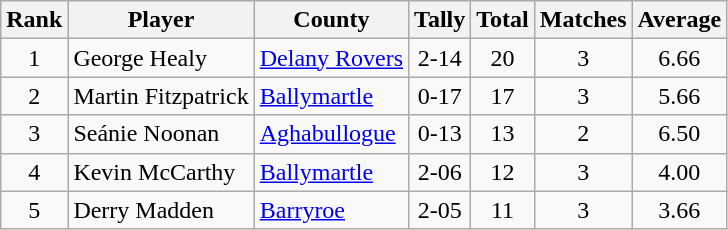<table class="wikitable">
<tr>
<th>Rank</th>
<th>Player</th>
<th>County</th>
<th>Tally</th>
<th>Total</th>
<th>Matches</th>
<th>Average</th>
</tr>
<tr>
<td rowspan=1 align=center>1</td>
<td>George Healy</td>
<td><a href='#'>Delany Rovers</a></td>
<td align=center>2-14</td>
<td align=center>20</td>
<td align=center>3</td>
<td align=center>6.66</td>
</tr>
<tr>
<td rowspan=1 align=center>2</td>
<td>Martin Fitzpatrick</td>
<td><a href='#'>Ballymartle</a></td>
<td align=center>0-17</td>
<td align=center>17</td>
<td align=center>3</td>
<td align=center>5.66</td>
</tr>
<tr>
<td rowspan=1 align=center>3</td>
<td>Seánie Noonan</td>
<td><a href='#'>Aghabullogue</a></td>
<td align=center>0-13</td>
<td align=center>13</td>
<td align=center>2</td>
<td align=center>6.50</td>
</tr>
<tr>
<td rowspan=1 align=center>4</td>
<td>Kevin McCarthy</td>
<td><a href='#'>Ballymartle</a></td>
<td align=center>2-06</td>
<td align=center>12</td>
<td align=center>3</td>
<td align=center>4.00</td>
</tr>
<tr>
<td rowspan=1 align=center>5</td>
<td>Derry Madden</td>
<td><a href='#'>Barryroe</a></td>
<td align=center>2-05</td>
<td align=center>11</td>
<td align=center>3</td>
<td align=center>3.66</td>
</tr>
</table>
